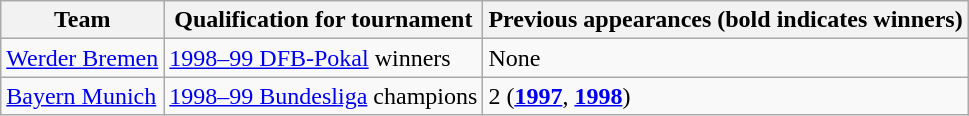<table class="wikitable">
<tr>
<th>Team</th>
<th>Qualification for tournament</th>
<th>Previous appearances (bold indicates winners)</th>
</tr>
<tr>
<td><a href='#'>Werder Bremen</a></td>
<td><a href='#'>1998–99 DFB-Pokal</a> winners</td>
<td>None</td>
</tr>
<tr>
<td><a href='#'>Bayern Munich</a></td>
<td><a href='#'>1998–99 Bundesliga</a> champions</td>
<td>2 (<strong><a href='#'>1997</a></strong>, <strong><a href='#'>1998</a></strong>)</td>
</tr>
</table>
